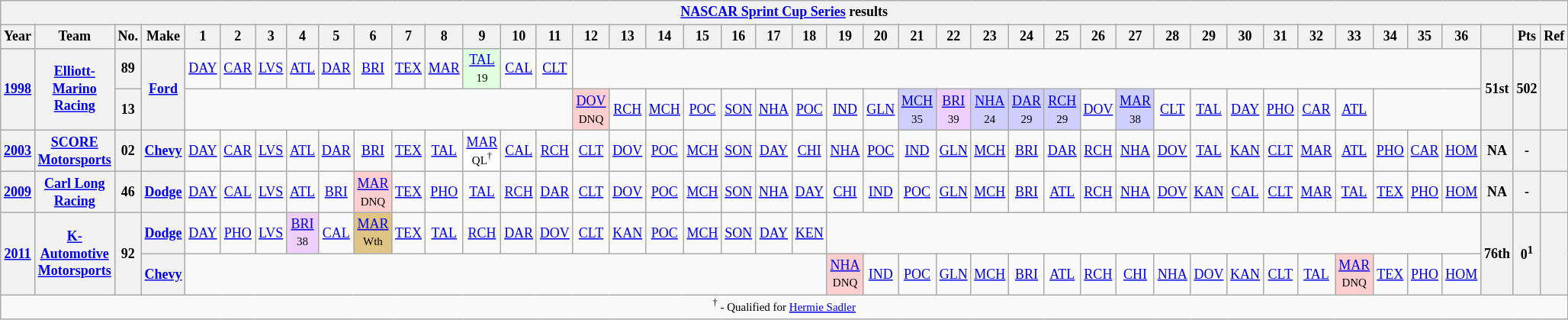<table class="wikitable" style="text-align:center; font-size:75%">
<tr>
<th colspan=45><a href='#'>NASCAR Sprint Cup Series</a> results</th>
</tr>
<tr>
<th>Year</th>
<th>Team</th>
<th>No.</th>
<th>Make</th>
<th>1</th>
<th>2</th>
<th>3</th>
<th>4</th>
<th>5</th>
<th>6</th>
<th>7</th>
<th>8</th>
<th>9</th>
<th>10</th>
<th>11</th>
<th>12</th>
<th>13</th>
<th>14</th>
<th>15</th>
<th>16</th>
<th>17</th>
<th>18</th>
<th>19</th>
<th>20</th>
<th>21</th>
<th>22</th>
<th>23</th>
<th>24</th>
<th>25</th>
<th>26</th>
<th>27</th>
<th>28</th>
<th>29</th>
<th>30</th>
<th>31</th>
<th>32</th>
<th>33</th>
<th>34</th>
<th>35</th>
<th>36</th>
<th></th>
<th>Pts</th>
<th>Ref</th>
</tr>
<tr>
<th rowspan=2><a href='#'>1998</a></th>
<th rowspan=2><a href='#'>Elliott-Marino Racing</a></th>
<th>89</th>
<th rowspan=2><a href='#'>Ford</a></th>
<td><a href='#'>DAY</a></td>
<td><a href='#'>CAR</a></td>
<td><a href='#'>LVS</a></td>
<td><a href='#'>ATL</a></td>
<td><a href='#'>DAR</a></td>
<td><a href='#'>BRI</a></td>
<td><a href='#'>TEX</a></td>
<td><a href='#'>MAR</a></td>
<td style="background:#DFFFDF;"><a href='#'>TAL</a><br><small>19</small></td>
<td><a href='#'>CAL</a></td>
<td><a href='#'>CLT</a></td>
<td colspan=25></td>
<th rowspan=2>51st</th>
<th rowspan=2>502</th>
<th rowspan=2></th>
</tr>
<tr>
<th>13</th>
<td colspan=11></td>
<td style="background:#FFCFCF;"><a href='#'>DOV</a><br><small>DNQ</small></td>
<td><a href='#'>RCH</a></td>
<td><a href='#'>MCH</a></td>
<td><a href='#'>POC</a></td>
<td><a href='#'>SON</a></td>
<td><a href='#'>NHA</a></td>
<td><a href='#'>POC</a></td>
<td><a href='#'>IND</a></td>
<td><a href='#'>GLN</a></td>
<td style="background:#CFCFFF;"><a href='#'>MCH</a><br><small>35</small></td>
<td style="background:#EFCFFF;"><a href='#'>BRI</a><br><small>39</small></td>
<td style="background:#CFCFFF;"><a href='#'>NHA</a><br><small>24</small></td>
<td style="background:#CFCFFF;"><a href='#'>DAR</a><br><small>29</small></td>
<td style="background:#CFCFFF;"><a href='#'>RCH</a><br><small>29</small></td>
<td><a href='#'>DOV</a></td>
<td style="background:#CFCFFF;"><a href='#'>MAR</a><br><small>38</small></td>
<td><a href='#'>CLT</a></td>
<td><a href='#'>TAL</a></td>
<td><a href='#'>DAY</a></td>
<td><a href='#'>PHO</a></td>
<td><a href='#'>CAR</a></td>
<td><a href='#'>ATL</a></td>
<td colspan=3></td>
</tr>
<tr>
<th><a href='#'>2003</a></th>
<th><a href='#'>SCORE Motorsports</a></th>
<th>02</th>
<th><a href='#'>Chevy</a></th>
<td><a href='#'>DAY</a></td>
<td><a href='#'>CAR</a></td>
<td><a href='#'>LVS</a></td>
<td><a href='#'>ATL</a></td>
<td><a href='#'>DAR</a></td>
<td><a href='#'>BRI</a></td>
<td><a href='#'>TEX</a></td>
<td><a href='#'>TAL</a></td>
<td style="background:#FFFFFF;"><a href='#'>MAR</a><br><small>QL<sup>†</sup></small></td>
<td><a href='#'>CAL</a></td>
<td><a href='#'>RCH</a></td>
<td><a href='#'>CLT</a></td>
<td><a href='#'>DOV</a></td>
<td><a href='#'>POC</a></td>
<td><a href='#'>MCH</a></td>
<td><a href='#'>SON</a></td>
<td><a href='#'>DAY</a></td>
<td><a href='#'>CHI</a></td>
<td><a href='#'>NHA</a></td>
<td><a href='#'>POC</a></td>
<td><a href='#'>IND</a></td>
<td><a href='#'>GLN</a></td>
<td><a href='#'>MCH</a></td>
<td><a href='#'>BRI</a></td>
<td><a href='#'>DAR</a></td>
<td><a href='#'>RCH</a></td>
<td><a href='#'>NHA</a></td>
<td><a href='#'>DOV</a></td>
<td><a href='#'>TAL</a></td>
<td><a href='#'>KAN</a></td>
<td><a href='#'>CLT</a></td>
<td><a href='#'>MAR</a></td>
<td><a href='#'>ATL</a></td>
<td><a href='#'>PHO</a></td>
<td><a href='#'>CAR</a></td>
<td><a href='#'>HOM</a></td>
<th>NA</th>
<th>-</th>
<th></th>
</tr>
<tr>
<th><a href='#'>2009</a></th>
<th><a href='#'>Carl Long Racing</a></th>
<th>46</th>
<th><a href='#'>Dodge</a></th>
<td><a href='#'>DAY</a></td>
<td><a href='#'>CAL</a></td>
<td><a href='#'>LVS</a></td>
<td><a href='#'>ATL</a></td>
<td><a href='#'>BRI</a></td>
<td style="background:#FFCFCF;"><a href='#'>MAR</a><br><small>DNQ</small></td>
<td><a href='#'>TEX</a></td>
<td><a href='#'>PHO</a></td>
<td><a href='#'>TAL</a></td>
<td><a href='#'>RCH</a></td>
<td><a href='#'>DAR</a></td>
<td><a href='#'>CLT</a></td>
<td><a href='#'>DOV</a></td>
<td><a href='#'>POC</a></td>
<td><a href='#'>MCH</a></td>
<td><a href='#'>SON</a></td>
<td><a href='#'>NHA</a></td>
<td><a href='#'>DAY</a></td>
<td><a href='#'>CHI</a></td>
<td><a href='#'>IND</a></td>
<td><a href='#'>POC</a></td>
<td><a href='#'>GLN</a></td>
<td><a href='#'>MCH</a></td>
<td><a href='#'>BRI</a></td>
<td><a href='#'>ATL</a></td>
<td><a href='#'>RCH</a></td>
<td><a href='#'>NHA</a></td>
<td><a href='#'>DOV</a></td>
<td><a href='#'>KAN</a></td>
<td><a href='#'>CAL</a></td>
<td><a href='#'>CLT</a></td>
<td><a href='#'>MAR</a></td>
<td><a href='#'>TAL</a></td>
<td><a href='#'>TEX</a></td>
<td><a href='#'>PHO</a></td>
<td><a href='#'>HOM</a></td>
<th>NA</th>
<th>-</th>
<th></th>
</tr>
<tr>
<th rowspan=2><a href='#'>2011</a></th>
<th rowspan=2><a href='#'>K-Automotive Motorsports</a></th>
<th rowspan=2>92</th>
<th><a href='#'>Dodge</a></th>
<td><a href='#'>DAY</a></td>
<td><a href='#'>PHO</a></td>
<td><a href='#'>LVS</a></td>
<td style="background:#EFCFFF;"><a href='#'>BRI</a><br><small>38</small></td>
<td><a href='#'>CAL</a></td>
<td style="background:#DFC484;"><a href='#'>MAR</a><br><small>Wth</small></td>
<td><a href='#'>TEX</a></td>
<td><a href='#'>TAL</a></td>
<td><a href='#'>RCH</a></td>
<td><a href='#'>DAR</a></td>
<td><a href='#'>DOV</a></td>
<td><a href='#'>CLT</a></td>
<td><a href='#'>KAN</a></td>
<td><a href='#'>POC</a></td>
<td><a href='#'>MCH</a></td>
<td><a href='#'>SON</a></td>
<td><a href='#'>DAY</a></td>
<td><a href='#'>KEN</a></td>
<td colspan=18></td>
<th rowspan=2>76th</th>
<th rowspan=2>0<sup>1</sup></th>
<th rowspan=2></th>
</tr>
<tr>
<th><a href='#'>Chevy</a></th>
<td colspan=18></td>
<td style="background:#FFCFCF;"><a href='#'>NHA</a><br><small>DNQ</small></td>
<td><a href='#'>IND</a></td>
<td><a href='#'>POC</a></td>
<td><a href='#'>GLN</a></td>
<td><a href='#'>MCH</a></td>
<td><a href='#'>BRI</a></td>
<td><a href='#'>ATL</a></td>
<td><a href='#'>RCH</a></td>
<td><a href='#'>CHI</a></td>
<td><a href='#'>NHA</a></td>
<td><a href='#'>DOV</a></td>
<td><a href='#'>KAN</a></td>
<td><a href='#'>CLT</a></td>
<td><a href='#'>TAL</a></td>
<td style="background:#FFCFCF;"><a href='#'>MAR</a><br><small>DNQ</small></td>
<td><a href='#'>TEX</a></td>
<td><a href='#'>PHO</a></td>
<td><a href='#'>HOM</a></td>
</tr>
<tr>
<td colspan=43><small><sup>†</sup> - Qualified for <a href='#'>Hermie Sadler</a></small></td>
</tr>
</table>
